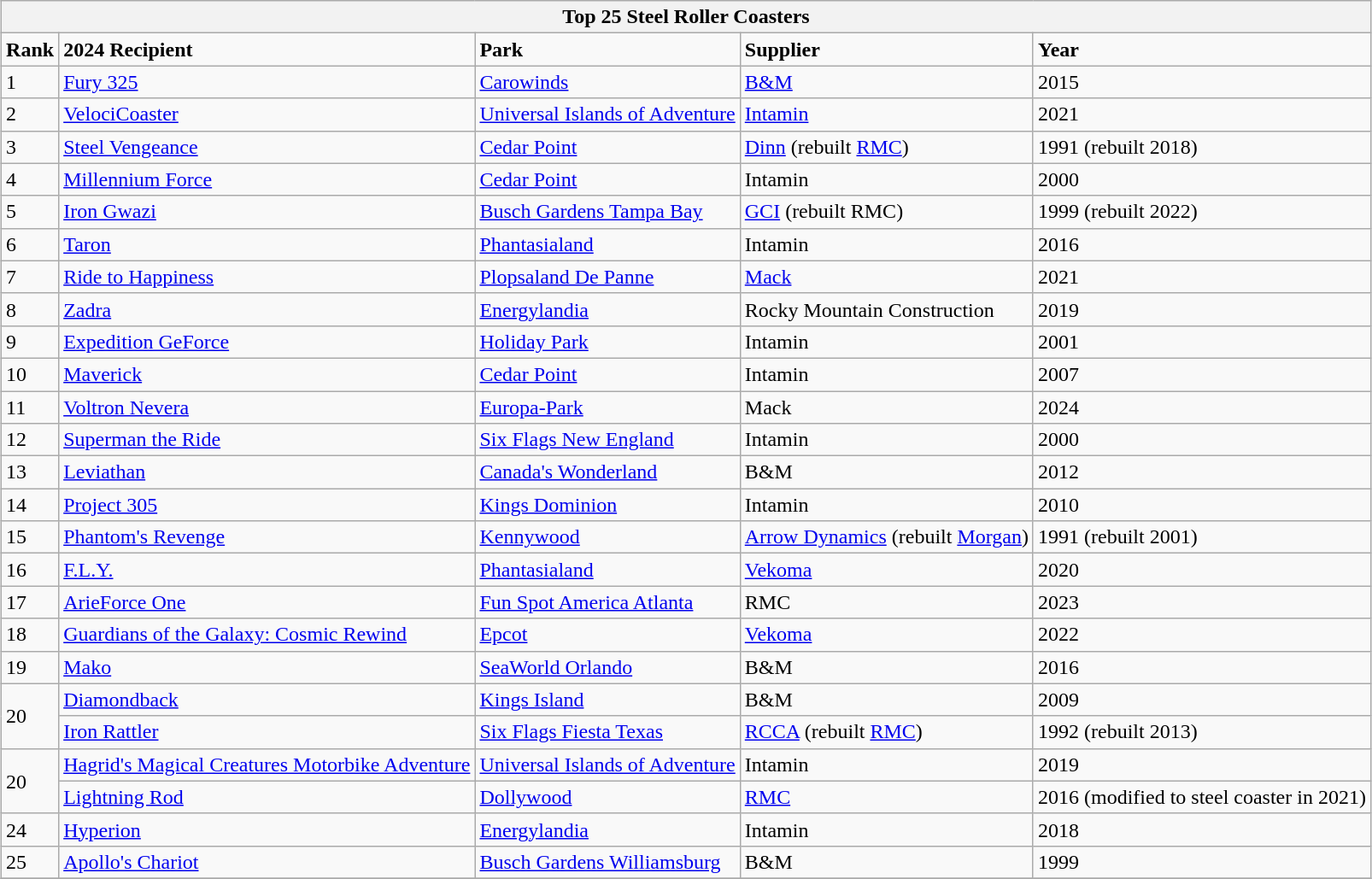<table class="wikitable" style="margin:1em auto;">
<tr>
<th colspan="500">Top 25 Steel Roller Coasters</th>
</tr>
<tr>
<td><strong>Rank</strong></td>
<td><strong>2024 Recipient</strong></td>
<td><strong>Park</strong></td>
<td><strong>Supplier</strong></td>
<td><strong>Year</strong></td>
</tr>
<tr>
<td>1</td>
<td><a href='#'>Fury 325</a></td>
<td><a href='#'>Carowinds</a></td>
<td><a href='#'>B&M</a></td>
<td>2015</td>
</tr>
<tr>
<td>2</td>
<td><a href='#'>VelociCoaster</a></td>
<td><a href='#'>Universal Islands of Adventure</a></td>
<td><a href='#'>Intamin</a></td>
<td>2021</td>
</tr>
<tr>
<td>3</td>
<td><a href='#'>Steel Vengeance</a></td>
<td><a href='#'>Cedar Point</a></td>
<td><a href='#'>Dinn</a> (rebuilt <a href='#'>RMC</a>)</td>
<td>1991 (rebuilt 2018)</td>
</tr>
<tr>
<td>4</td>
<td><a href='#'>Millennium Force</a></td>
<td><a href='#'>Cedar Point</a></td>
<td>Intamin</td>
<td>2000</td>
</tr>
<tr>
<td>5</td>
<td><a href='#'>Iron Gwazi</a></td>
<td><a href='#'>Busch Gardens Tampa Bay</a></td>
<td><a href='#'>GCI</a> (rebuilt RMC)</td>
<td>1999 (rebuilt 2022)</td>
</tr>
<tr>
<td>6</td>
<td><a href='#'>Taron</a></td>
<td><a href='#'>Phantasialand</a></td>
<td>Intamin</td>
<td>2016</td>
</tr>
<tr>
<td>7</td>
<td><a href='#'>Ride to Happiness</a></td>
<td><a href='#'>Plopsaland De Panne</a></td>
<td><a href='#'>Mack</a></td>
<td>2021</td>
</tr>
<tr>
<td>8</td>
<td><a href='#'>Zadra</a></td>
<td><a href='#'>Energylandia</a></td>
<td>Rocky Mountain Construction</td>
<td>2019</td>
</tr>
<tr>
<td>9</td>
<td><a href='#'>Expedition GeForce</a></td>
<td><a href='#'>Holiday Park</a></td>
<td>Intamin</td>
<td>2001</td>
</tr>
<tr>
<td>10</td>
<td><a href='#'>Maverick</a></td>
<td><a href='#'>Cedar Point</a></td>
<td>Intamin</td>
<td>2007</td>
</tr>
<tr>
<td>11</td>
<td><a href='#'>Voltron Nevera</a></td>
<td><a href='#'>Europa-Park</a></td>
<td>Mack</td>
<td>2024</td>
</tr>
<tr>
<td>12</td>
<td><a href='#'>Superman the Ride</a></td>
<td><a href='#'>Six Flags New England</a></td>
<td>Intamin</td>
<td>2000</td>
</tr>
<tr>
<td>13</td>
<td><a href='#'>Leviathan</a></td>
<td><a href='#'>Canada's Wonderland</a></td>
<td>B&M</td>
<td>2012</td>
</tr>
<tr>
<td>14</td>
<td><a href='#'>Project 305</a></td>
<td><a href='#'>Kings Dominion</a></td>
<td>Intamin</td>
<td>2010</td>
</tr>
<tr>
<td>15</td>
<td><a href='#'>Phantom's Revenge</a></td>
<td><a href='#'>Kennywood</a></td>
<td><a href='#'>Arrow Dynamics</a> (rebuilt <a href='#'>Morgan</a>)</td>
<td>1991 (rebuilt 2001)</td>
</tr>
<tr>
<td>16</td>
<td><a href='#'>F.L.Y.</a></td>
<td><a href='#'>Phantasialand</a></td>
<td><a href='#'>Vekoma</a></td>
<td>2020</td>
</tr>
<tr>
<td>17</td>
<td><a href='#'>ArieForce One</a></td>
<td><a href='#'>Fun Spot America Atlanta</a></td>
<td>RMC</td>
<td>2023</td>
</tr>
<tr>
<td>18</td>
<td><a href='#'>Guardians of the Galaxy: Cosmic Rewind</a></td>
<td><a href='#'>Epcot</a></td>
<td><a href='#'>Vekoma</a></td>
<td>2022</td>
</tr>
<tr>
<td>19</td>
<td><a href='#'>Mako</a></td>
<td><a href='#'>SeaWorld Orlando</a></td>
<td>B&M</td>
<td>2016</td>
</tr>
<tr>
<td rowspan="2">20</td>
<td><a href='#'>Diamondback</a></td>
<td><a href='#'>Kings Island</a></td>
<td>B&M</td>
<td>2009</td>
</tr>
<tr>
<td><a href='#'>Iron Rattler</a></td>
<td><a href='#'>Six Flags Fiesta Texas</a></td>
<td><a href='#'>RCCA</a> (rebuilt <a href='#'>RMC</a>)</td>
<td>1992 (rebuilt 2013)</td>
</tr>
<tr>
<td rowspan="2">20</td>
<td><a href='#'>Hagrid's Magical Creatures Motorbike Adventure</a></td>
<td><a href='#'>Universal Islands of Adventure</a></td>
<td>Intamin</td>
<td>2019</td>
</tr>
<tr>
<td><a href='#'>Lightning Rod</a></td>
<td><a href='#'>Dollywood</a></td>
<td><a href='#'>RMC</a></td>
<td>2016 (modified to steel coaster in 2021)</td>
</tr>
<tr>
<td>24</td>
<td><a href='#'>Hyperion</a></td>
<td><a href='#'>Energylandia</a></td>
<td>Intamin</td>
<td>2018</td>
</tr>
<tr>
<td>25</td>
<td><a href='#'>Apollo's Chariot</a></td>
<td><a href='#'>Busch Gardens Williamsburg</a></td>
<td>B&M</td>
<td>1999</td>
</tr>
<tr>
</tr>
</table>
